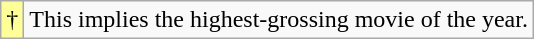<table class="wikitable">
<tr>
<td style="background-color:#FFFF99">†</td>
<td>This implies the highest-grossing movie of the year.</td>
</tr>
</table>
